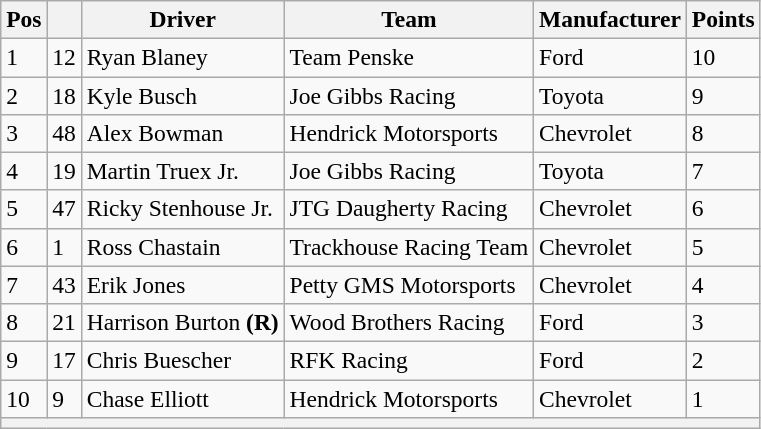<table class="wikitable" style="font-size:98%">
<tr>
<th>Pos</th>
<th></th>
<th>Driver</th>
<th>Team</th>
<th>Manufacturer</th>
<th>Points</th>
</tr>
<tr>
<td>1</td>
<td>12</td>
<td>Ryan Blaney</td>
<td>Team Penske</td>
<td>Ford</td>
<td>10</td>
</tr>
<tr>
<td>2</td>
<td>18</td>
<td>Kyle Busch</td>
<td>Joe Gibbs Racing</td>
<td>Toyota</td>
<td>9</td>
</tr>
<tr>
<td>3</td>
<td>48</td>
<td>Alex Bowman</td>
<td>Hendrick Motorsports</td>
<td>Chevrolet</td>
<td>8</td>
</tr>
<tr>
<td>4</td>
<td>19</td>
<td>Martin Truex Jr.</td>
<td>Joe Gibbs Racing</td>
<td>Toyota</td>
<td>7</td>
</tr>
<tr>
<td>5</td>
<td>47</td>
<td>Ricky Stenhouse Jr.</td>
<td>JTG Daugherty Racing</td>
<td>Chevrolet</td>
<td>6</td>
</tr>
<tr>
<td>6</td>
<td>1</td>
<td>Ross Chastain</td>
<td>Trackhouse Racing Team</td>
<td>Chevrolet</td>
<td>5</td>
</tr>
<tr>
<td>7</td>
<td>43</td>
<td>Erik Jones</td>
<td>Petty GMS Motorsports</td>
<td>Chevrolet</td>
<td>4</td>
</tr>
<tr>
<td>8</td>
<td>21</td>
<td>Harrison Burton <strong>(R)</strong></td>
<td>Wood Brothers Racing</td>
<td>Ford</td>
<td>3</td>
</tr>
<tr>
<td>9</td>
<td>17</td>
<td>Chris Buescher</td>
<td>RFK Racing</td>
<td>Ford</td>
<td>2</td>
</tr>
<tr>
<td>10</td>
<td>9</td>
<td>Chase Elliott</td>
<td>Hendrick Motorsports</td>
<td>Chevrolet</td>
<td>1</td>
</tr>
<tr>
<th colspan="6"></th>
</tr>
</table>
